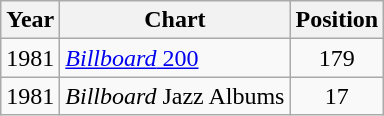<table class="wikitable">
<tr>
<th>Year</th>
<th>Chart</th>
<th>Position</th>
</tr>
<tr>
<td>1981</td>
<td><a href='#'><em>Billboard</em> 200</a></td>
<td align="center">179 </td>
</tr>
<tr>
<td>1981</td>
<td><em>Billboard</em> Jazz Albums</td>
<td align="center">17 </td>
</tr>
</table>
